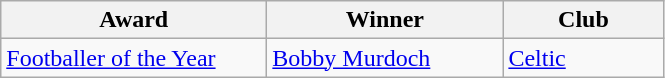<table class="wikitable">
<tr>
<th width=170>Award</th>
<th width=150>Winner</th>
<th width=100>Club</th>
</tr>
<tr>
<td><a href='#'>Footballer of the Year</a></td>
<td> <a href='#'>Bobby Murdoch</a></td>
<td><a href='#'>Celtic</a></td>
</tr>
</table>
